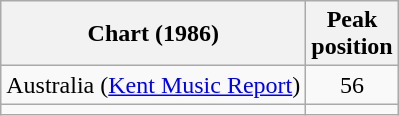<table class="wikitable sortable plainrowheaders">
<tr>
<th>Chart (1986)</th>
<th>Peak<br>position</th>
</tr>
<tr>
<td>Australia (<a href='#'>Kent Music Report</a>)</td>
<td style="text-align:center;">56</td>
</tr>
<tr>
<td></td>
</tr>
</table>
